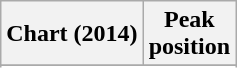<table class="wikitable sortable">
<tr>
<th>Chart (2014)</th>
<th>Peak<br>position</th>
</tr>
<tr>
</tr>
<tr>
</tr>
</table>
